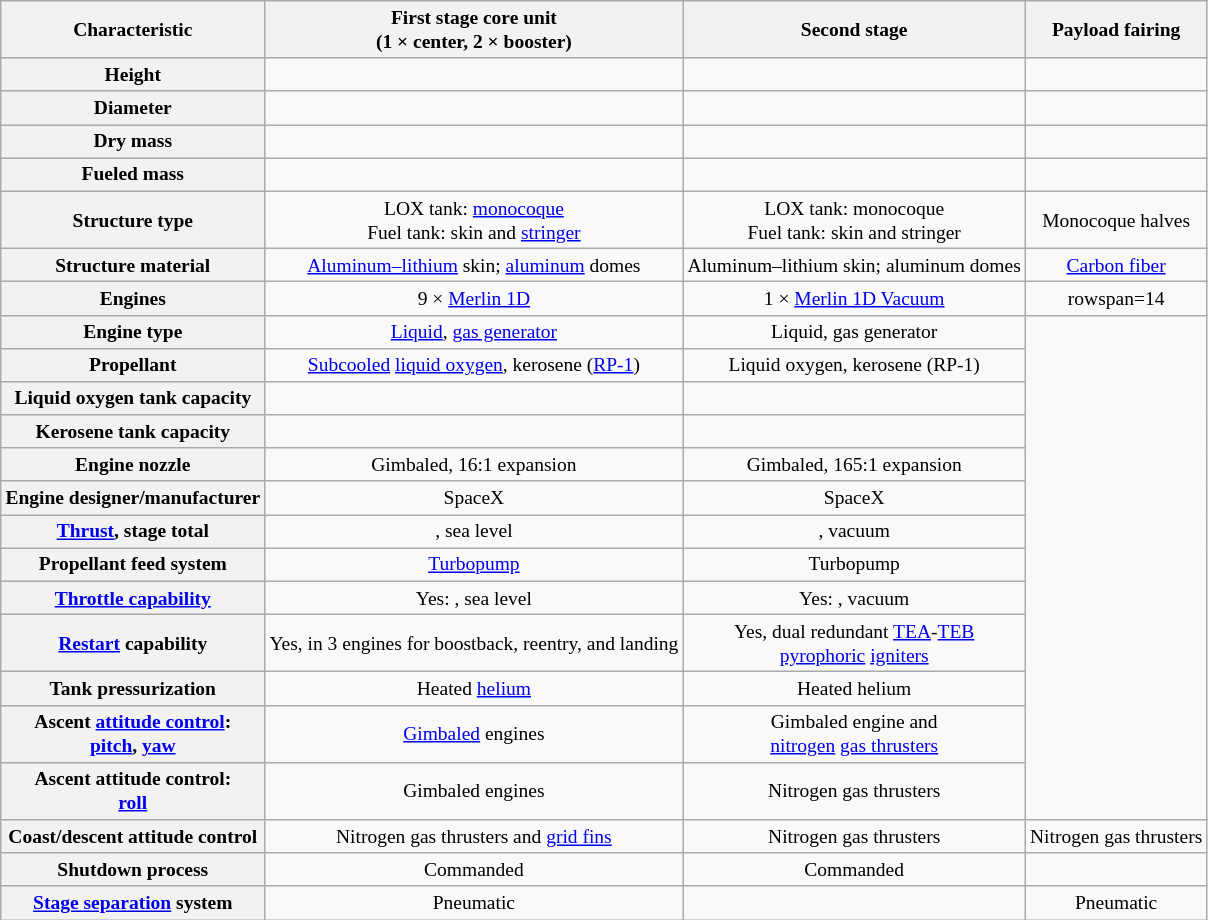<table class="wikitable sortable mw-collapsible" style="font-size:small; text-align:center;">
<tr>
<th>Characteristic</th>
<th>First stage core unit<br>(1 × center, 2 × booster)</th>
<th>Second stage</th>
<th>Payload fairing</th>
</tr>
<tr>
<th>Height</th>
<td></td>
<td></td>
<td></td>
</tr>
<tr>
<th>Diameter</th>
<td></td>
<td></td>
<td></td>
</tr>
<tr>
<th>Dry mass</th>
<td></td>
<td></td>
<td></td>
</tr>
<tr>
<th>Fueled mass</th>
<td></td>
<td></td>
<td></td>
</tr>
<tr>
<th>Structure type</th>
<td>LOX tank: <a href='#'>monocoque</a><br>Fuel tank: skin and <a href='#'>stringer</a></td>
<td>LOX tank: monocoque<br>Fuel tank: skin and stringer</td>
<td>Monocoque halves</td>
</tr>
<tr>
<th>Structure material</th>
<td><a href='#'>Aluminum–lithium</a> skin; <a href='#'>aluminum</a> domes</td>
<td>Aluminum–lithium skin; aluminum domes</td>
<td><a href='#'>Carbon fiber</a></td>
</tr>
<tr>
<th>Engines</th>
<td>9 × <a href='#'>Merlin 1D</a></td>
<td>1 × <a href='#'>Merlin 1D Vacuum</a></td>
<td>rowspan=14 </td>
</tr>
<tr>
<th>Engine type</th>
<td><a href='#'>Liquid</a>, <a href='#'>gas generator</a></td>
<td>Liquid, gas generator</td>
</tr>
<tr>
<th>Propellant</th>
<td><a href='#'>Subcooled</a> <a href='#'>liquid oxygen</a>, kerosene (<a href='#'>RP-1</a>)</td>
<td>Liquid oxygen, kerosene (RP-1)</td>
</tr>
<tr>
<th>Liquid oxygen tank capacity</th>
<td></td>
<td></td>
</tr>
<tr>
<th>Kerosene tank capacity</th>
<td></td>
<td></td>
</tr>
<tr>
<th>Engine nozzle</th>
<td>Gimbaled, 16:1 expansion</td>
<td>Gimbaled, 165:1 expansion</td>
</tr>
<tr>
<th>Engine designer/manufacturer</th>
<td>SpaceX</td>
<td>SpaceX</td>
</tr>
<tr>
<th><a href='#'>Thrust</a>, stage total</th>
<td>, sea level</td>
<td>, vacuum</td>
</tr>
<tr>
<th>Propellant feed system</th>
<td><a href='#'>Turbopump</a></td>
<td>Turbopump</td>
</tr>
<tr>
<th><a href='#'>Throttle capability</a></th>
<td>Yes: , sea level</td>
<td>Yes: , vacuum</td>
</tr>
<tr>
<th><a href='#'>Restart</a> capability</th>
<td>Yes, in 3 engines for boostback, reentry, and landing</td>
<td>Yes, dual redundant <a href='#'>TEA</a>-<a href='#'>TEB</a><br><a href='#'>pyrophoric</a> <a href='#'>igniters</a></td>
</tr>
<tr>
<th>Tank pressurization</th>
<td>Heated <a href='#'>helium</a></td>
<td>Heated helium</td>
</tr>
<tr>
<th>Ascent <a href='#'>attitude control</a>:<br><a href='#'>pitch</a>, <a href='#'>yaw</a></th>
<td><a href='#'>Gimbaled</a> engines</td>
<td>Gimbaled engine and<br><a href='#'>nitrogen</a> <a href='#'>gas thrusters</a></td>
</tr>
<tr>
<th>Ascent attitude control:<br><a href='#'>roll</a></th>
<td>Gimbaled engines</td>
<td>Nitrogen gas thrusters</td>
</tr>
<tr>
<th>Coast/descent attitude control</th>
<td>Nitrogen gas thrusters and <a href='#'>grid fins</a></td>
<td>Nitrogen gas thrusters</td>
<td>Nitrogen gas thrusters</td>
</tr>
<tr>
<th>Shutdown process</th>
<td>Commanded</td>
<td>Commanded</td>
<td></td>
</tr>
<tr>
<th><a href='#'>Stage separation</a> system</th>
<td>Pneumatic</td>
<td></td>
<td>Pneumatic</td>
</tr>
</table>
